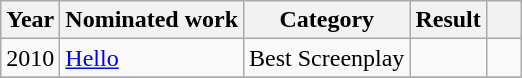<table class="wikitable sortable">
<tr>
<th>Year</th>
<th>Nominated work</th>
<th>Category</th>
<th>Result</th>
<th scope="col" style="width:1em;"></th>
</tr>
<tr>
<td>2010</td>
<td><a href='#'>Hello</a></td>
<td>Best Screenplay</td>
<td></td>
<td></td>
</tr>
<tr>
</tr>
</table>
